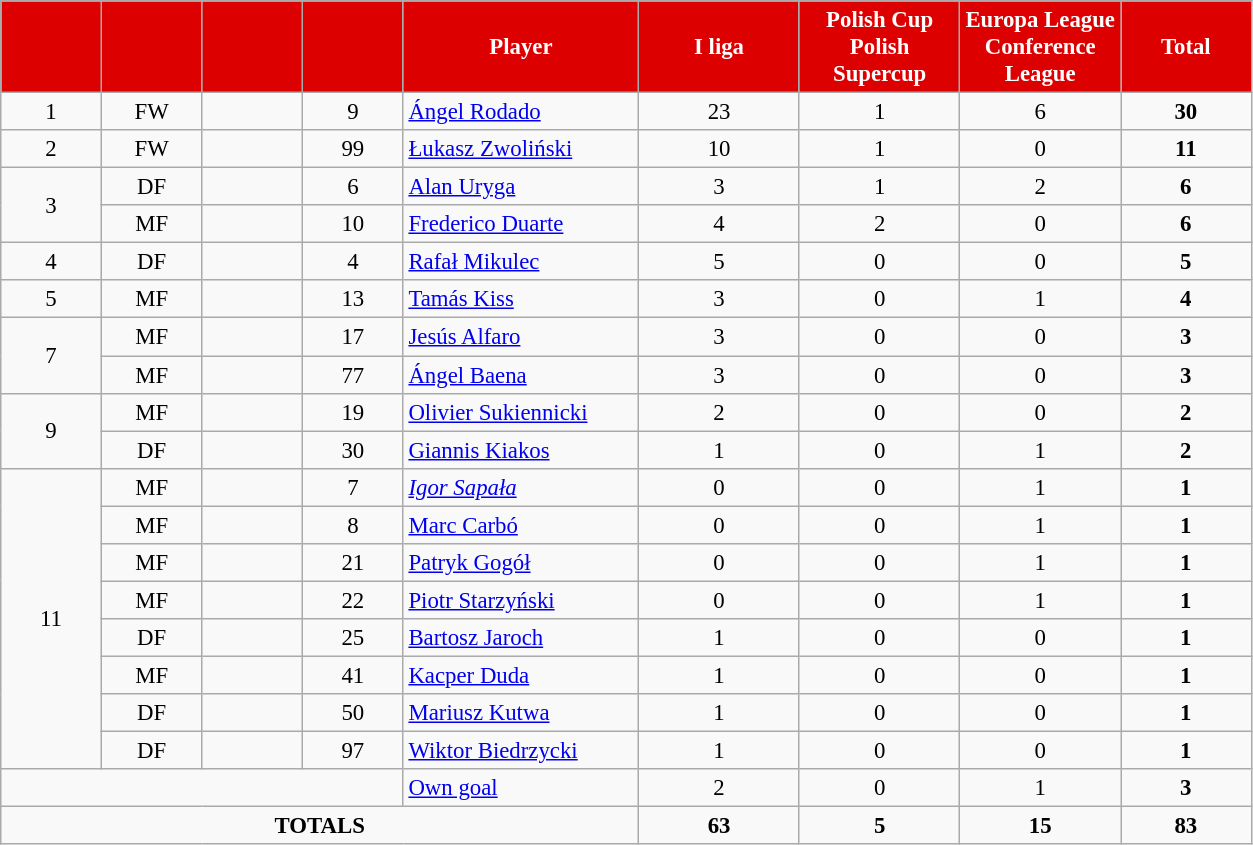<table class="wikitable" style="font-size: 95%; text-align: center;">
<tr>
<th style="background:#DD0000; color:white; width:60px;"></th>
<th style="background:#DD0000; color:white; width:60px;"></th>
<th style="background:#DD0000; color:white; width:60px;"></th>
<th style="background:#DD0000; color:white; width:60px;"></th>
<th style="background:#DD0000; color:white; width:150px;">Player</th>
<th style="background:#DD0000; color:white; width:100px;">I liga</th>
<th style="background:#DD0000; color:white; width:100px;">Polish Cup<br>Polish Supercup</th>
<th style="background:#DD0000; color:white; width:100px;">Europa League<br>Conference League</th>
<th style="background:#DD0000; color:white; width:80px;">Total</th>
</tr>
<tr>
<td rowspan=1>1</td>
<td>FW</td>
<td></td>
<td>9</td>
<td align=left><a href='#'>Ángel Rodado</a></td>
<td>23</td>
<td>1</td>
<td>6</td>
<td><strong>30</strong></td>
</tr>
<tr>
<td rowspan=1>2</td>
<td>FW</td>
<td></td>
<td>99</td>
<td align=left><a href='#'>Łukasz Zwoliński</a></td>
<td>10</td>
<td>1</td>
<td>0</td>
<td><strong>11</strong></td>
</tr>
<tr>
<td rowspan=2>3</td>
<td>DF</td>
<td></td>
<td>6</td>
<td align=left><a href='#'>Alan Uryga</a></td>
<td>3</td>
<td>1</td>
<td>2</td>
<td><strong>6</strong></td>
</tr>
<tr>
<td>MF</td>
<td></td>
<td>10</td>
<td align=left><a href='#'>Frederico Duarte</a></td>
<td>4</td>
<td>2</td>
<td>0</td>
<td><strong>6</strong></td>
</tr>
<tr>
<td rowspan=1>4</td>
<td>DF</td>
<td></td>
<td>4</td>
<td align=left><a href='#'>Rafał Mikulec</a></td>
<td>5</td>
<td>0</td>
<td>0</td>
<td><strong>5</strong></td>
</tr>
<tr>
<td rowspan=1>5</td>
<td>MF</td>
<td></td>
<td>13</td>
<td align=left><a href='#'>Tamás Kiss</a></td>
<td>3</td>
<td>0</td>
<td>1</td>
<td><strong>4</strong></td>
</tr>
<tr>
<td rowspan=2>7</td>
<td>MF</td>
<td></td>
<td>17</td>
<td align=left><a href='#'>Jesús Alfaro</a></td>
<td>3</td>
<td>0</td>
<td>0</td>
<td><strong>3</strong></td>
</tr>
<tr>
<td>MF</td>
<td></td>
<td>77</td>
<td align=left><a href='#'>Ángel Baena</a></td>
<td>3</td>
<td>0</td>
<td>0</td>
<td><strong>3</strong></td>
</tr>
<tr>
<td rowspan=2>9</td>
<td>MF</td>
<td></td>
<td>19</td>
<td align=left><a href='#'>Olivier Sukiennicki</a></td>
<td>2</td>
<td>0</td>
<td>0</td>
<td><strong>2</strong></td>
</tr>
<tr>
<td>DF</td>
<td></td>
<td>30</td>
<td align=left><a href='#'>Giannis Kiakos</a></td>
<td>1</td>
<td>0</td>
<td>1</td>
<td><strong>2</strong></td>
</tr>
<tr>
<td rowspan=8>11</td>
<td>MF</td>
<td></td>
<td>7</td>
<td align=left><em><a href='#'>Igor Sapała</a></em></td>
<td>0</td>
<td>0</td>
<td>1</td>
<td><strong>1</strong></td>
</tr>
<tr>
<td>MF</td>
<td></td>
<td>8</td>
<td align=left><a href='#'>Marc Carbó</a></td>
<td>0</td>
<td>0</td>
<td>1</td>
<td><strong>1</strong></td>
</tr>
<tr>
<td>MF</td>
<td></td>
<td>21</td>
<td align=left><a href='#'>Patryk Gogół</a></td>
<td>0</td>
<td>0</td>
<td>1</td>
<td><strong>1</strong></td>
</tr>
<tr>
<td>MF</td>
<td></td>
<td>22</td>
<td align=left><a href='#'>Piotr Starzyński</a></td>
<td>0</td>
<td>0</td>
<td>1</td>
<td><strong>1</strong></td>
</tr>
<tr>
<td>DF</td>
<td></td>
<td>25</td>
<td align=left><a href='#'>Bartosz Jaroch</a></td>
<td>1</td>
<td>0</td>
<td>0</td>
<td><strong>1</strong></td>
</tr>
<tr>
<td>MF</td>
<td></td>
<td>41</td>
<td align=left><a href='#'>Kacper Duda</a></td>
<td>1</td>
<td>0</td>
<td>0</td>
<td><strong>1</strong></td>
</tr>
<tr>
<td>DF</td>
<td></td>
<td>50</td>
<td align=left><a href='#'>Mariusz Kutwa</a></td>
<td>1</td>
<td>0</td>
<td>0</td>
<td><strong>1</strong></td>
</tr>
<tr>
<td>DF</td>
<td></td>
<td>97</td>
<td align=left><a href='#'>Wiktor Biedrzycki</a></td>
<td>1</td>
<td>0</td>
<td>0</td>
<td><strong>1</strong></td>
</tr>
<tr>
<td colspan=4></td>
<td align=left><a href='#'>Own goal</a></td>
<td>2</td>
<td>0</td>
<td>1</td>
<td><strong>3</strong></td>
</tr>
<tr>
<td colspan=5><strong>TOTALS</strong></td>
<td><strong>63</strong></td>
<td><strong>5</strong></td>
<td><strong>15</strong></td>
<td><strong>83</strong></td>
</tr>
</table>
